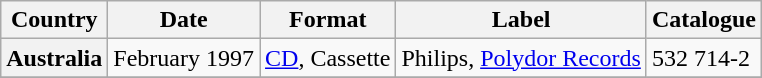<table class="wikitable plainrowheaders">
<tr>
<th scope="col">Country</th>
<th scope="col">Date</th>
<th scope="col">Format</th>
<th scope="col">Label</th>
<th scope="col">Catalogue</th>
</tr>
<tr>
<th scope="row">Australia</th>
<td>February 1997</td>
<td><a href='#'>CD</a>, Cassette</td>
<td>Philips, <a href='#'>Polydor Records</a></td>
<td>532 714-2</td>
</tr>
<tr>
</tr>
</table>
